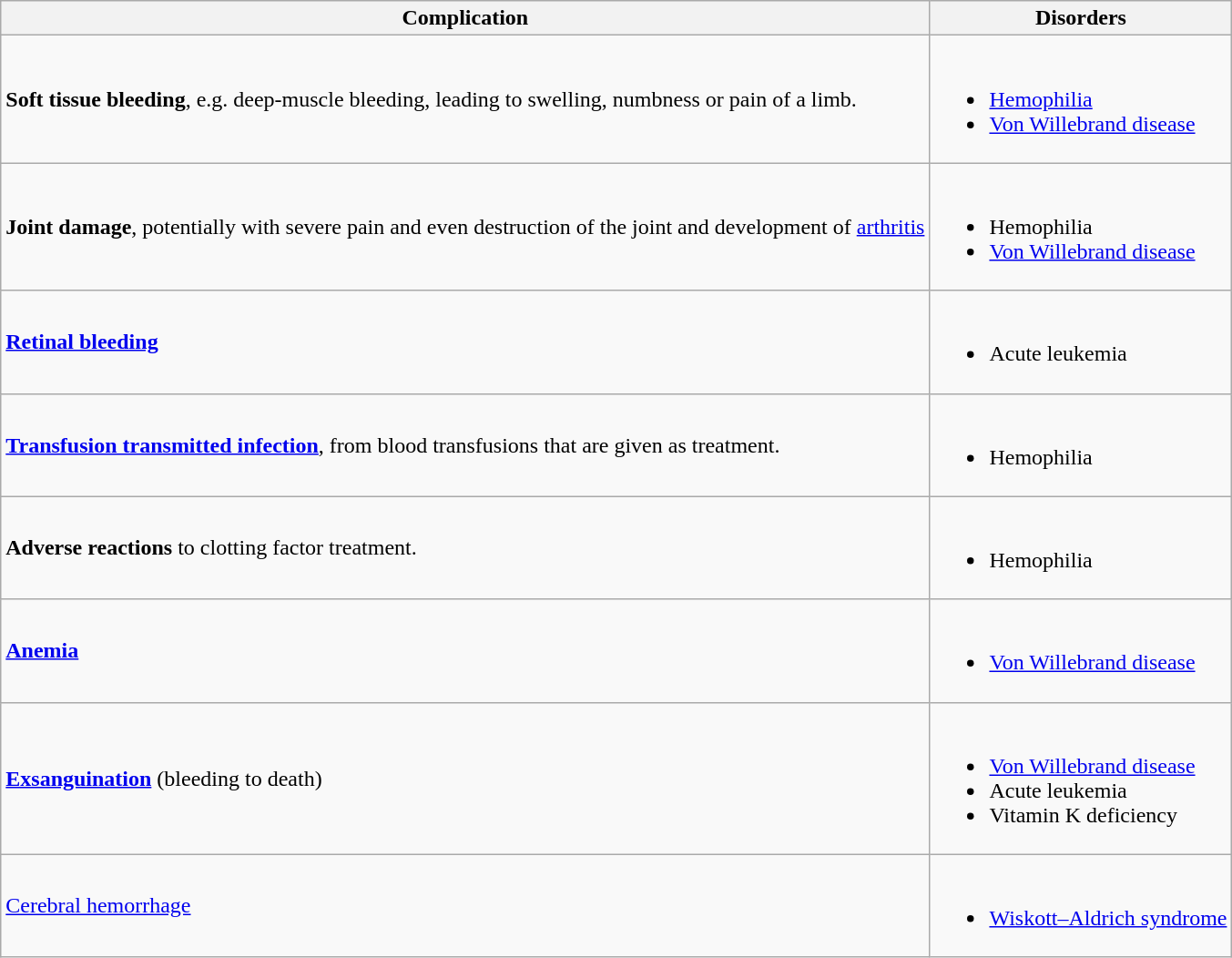<table class="wikitable">
<tr>
<th>Complication</th>
<th>Disorders</th>
</tr>
<tr>
<td><strong>Soft tissue bleeding</strong>, e.g. deep-muscle bleeding, leading to swelling, numbness or pain of a limb.</td>
<td><br><ul><li><a href='#'>Hemophilia</a></li><li><a href='#'>Von Willebrand disease</a></li></ul></td>
</tr>
<tr>
<td><strong>Joint damage</strong>, potentially with severe pain and even destruction of the joint and development of <a href='#'>arthritis</a></td>
<td><br><ul><li>Hemophilia</li><li><a href='#'>Von Willebrand disease</a></li></ul></td>
</tr>
<tr>
<td><strong><a href='#'>Retinal bleeding</a></strong></td>
<td><br><ul><li>Acute leukemia</li></ul></td>
</tr>
<tr>
<td><strong><a href='#'>Transfusion transmitted infection</a></strong>, from blood transfusions that are given as treatment.</td>
<td><br><ul><li>Hemophilia</li></ul></td>
</tr>
<tr>
<td><strong>Adverse reactions</strong> to clotting factor treatment.</td>
<td><br><ul><li>Hemophilia</li></ul></td>
</tr>
<tr>
<td><strong><a href='#'>Anemia</a></strong></td>
<td><br><ul><li><a href='#'>Von Willebrand disease</a></li></ul></td>
</tr>
<tr>
<td><strong><a href='#'>Exsanguination</a></strong> (bleeding to death)</td>
<td><br><ul><li><a href='#'>Von Willebrand disease</a></li><li>Acute leukemia</li><li>Vitamin K deficiency</li></ul></td>
</tr>
<tr>
<td><a href='#'>Cerebral hemorrhage</a></td>
<td><br><ul><li><a href='#'>Wiskott–Aldrich syndrome</a></li></ul></td>
</tr>
</table>
